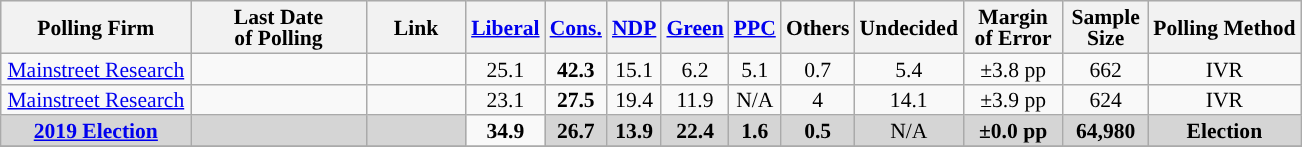<table class="wikitable sortable" style="text-align:center;font-size:90%;line-height:14px;">
<tr style="background:#e9e9e9;">
<th style="width:120px">Polling Firm</th>
<th style="width:110px">Last Date<br>of Polling</th>
<th style="width:60px" class="unsortable">Link</th>
<th style="background-color:"><a href='#'>Liberal</a></th>
<th style="background-color:"><a href='#'>Cons.</a></th>
<th style="background-color:"><a href='#'>NDP</a></th>
<th style="background-color:"><a href='#'>Green</a></th>
<th style="background-color:"><a href='#'><span>PPC</span></a></th>
<th style="background-color:">Others</th>
<th style="background-color:">Undecided</th>
<th style="width:60px;" class=unsortable>Margin<br>of Error</th>
<th style="width:50px;" class=unsortable>Sample<br>Size</th>
<th class=unsortable>Polling Method</th>
</tr>
<tr>
<td><a href='#'>Mainstreet Research</a></td>
<td></td>
<td></td>
<td>25.1</td>
<td><strong>42.3</strong></td>
<td>15.1</td>
<td>6.2</td>
<td>5.1</td>
<td>0.7</td>
<td>5.4</td>
<td>±3.8 pp</td>
<td>662</td>
<td>IVR</td>
</tr>
<tr>
<td><a href='#'>Mainstreet Research</a></td>
<td></td>
<td></td>
<td>23.1</td>
<td><strong>27.5</strong></td>
<td>19.4</td>
<td>11.9</td>
<td>N/A</td>
<td>4</td>
<td>14.1</td>
<td>±3.9 pp</td>
<td>624</td>
<td>IVR</td>
</tr>
<tr>
<td style="background:#D5D5D5"><strong><a href='#'>2019 Election</a></strong></td>
<td style="background:#D5D5D5"><strong></strong></td>
<td style="background:#D5D5D5"></td>
<td><strong>34.9</strong></td>
<td style="background:#D5D5D5"><strong>26.7</strong></td>
<td style="background:#D5D5D5"><strong>13.9</strong></td>
<td style="background:#D5D5D5"><strong>22.4</strong></td>
<td style="background:#D5D5D5"><strong>1.6</strong></td>
<td style="background:#D5D5D5"><strong>0.5</strong></td>
<td style="background:#D5D5D5">N/A</td>
<td style="background:#D5D5D5"><strong>±0.0 pp</strong></td>
<td style="background:#D5D5D5"><strong>64,980</strong></td>
<td style="background:#D5D5D5"><strong>Election</strong></td>
</tr>
<tr>
</tr>
<tr>
</tr>
</table>
